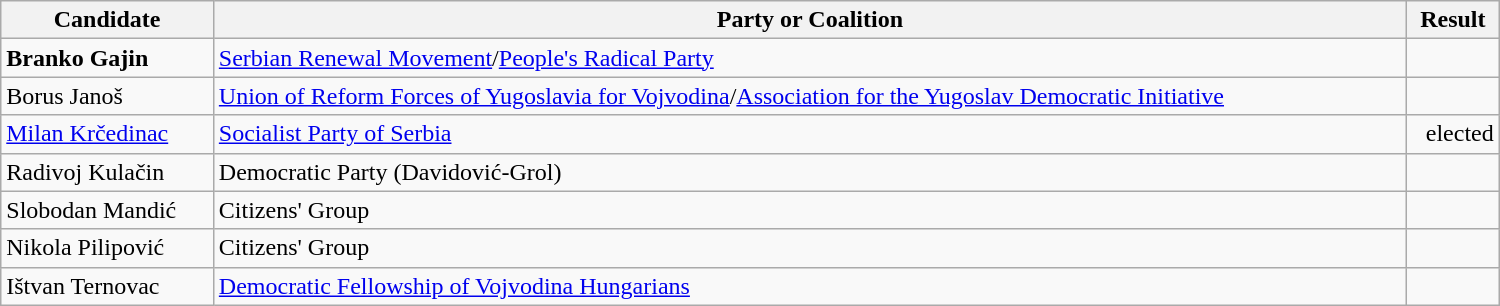<table style="width:1000px;" class="wikitable">
<tr>
<th>Candidate</th>
<th>Party or Coalition</th>
<th>Result</th>
</tr>
<tr>
<td align="left"><strong>Branko Gajin</strong></td>
<td align="left"><a href='#'>Serbian Renewal Movement</a>/<a href='#'>People's Radical Party</a></td>
<td align="right"></td>
</tr>
<tr>
<td align="left">Borus Janoš</td>
<td align="left"><a href='#'>Union of Reform Forces of Yugoslavia for Vojvodina</a>/<a href='#'>Association for the Yugoslav Democratic Initiative</a></td>
<td align="right"></td>
</tr>
<tr>
<td align="left"><a href='#'>Milan Krčedinac</a></td>
<td align="left"><a href='#'>Socialist Party of Serbia</a></td>
<td align="right">elected</td>
</tr>
<tr>
<td align="left">Radivoj Kulačin</td>
<td align="left">Democratic Party (Davidović-Grol)</td>
<td align="right"></td>
</tr>
<tr>
<td align="left">Slobodan Mandić</td>
<td align="left">Citizens' Group</td>
<td align="right"></td>
</tr>
<tr>
<td align="left">Nikola Pilipović</td>
<td align="left">Citizens' Group</td>
<td align="right"></td>
</tr>
<tr>
<td align="left">Ištvan Ternovac</td>
<td align="left"><a href='#'>Democratic Fellowship of Vojvodina Hungarians</a></td>
<td align="right"></td>
</tr>
</table>
